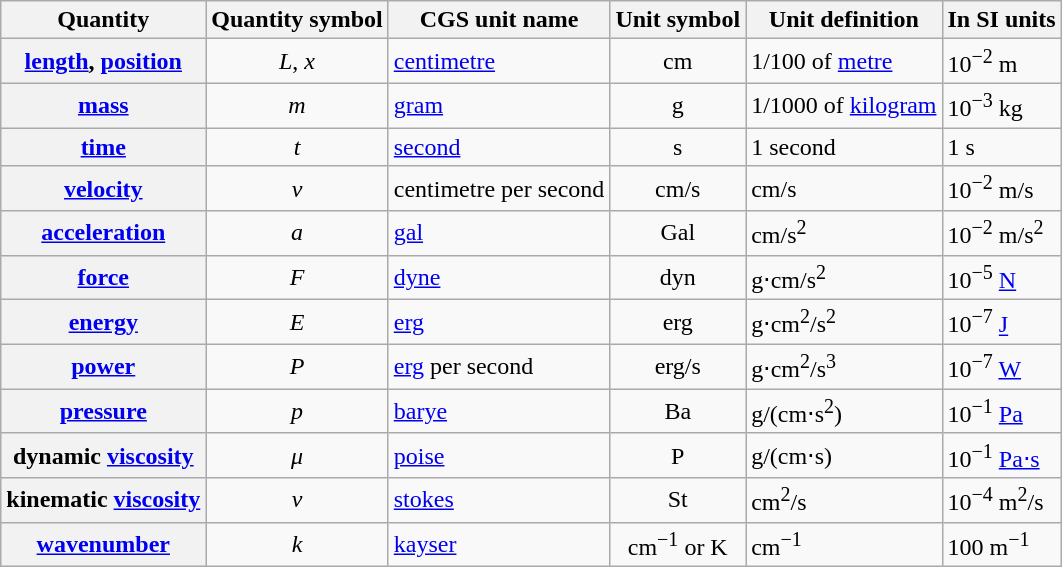<table class="wikitable" style="text-align: left;">
<tr>
<th>Quantity</th>
<th>Quantity symbol</th>
<th>CGS unit name</th>
<th>Unit symbol</th>
<th>Unit definition</th>
<th>In SI units</th>
</tr>
<tr>
<th><a href='#'>length</a>, <a href='#'>position</a></th>
<td style="text-align:center;"><em>L</em>, <em>x</em></td>
<td><a href='#'>centimetre</a></td>
<td style="text-align:center;">cm</td>
<td>1/100 of <a href='#'>metre</a></td>
<td>10<sup>−2</sup> m</td>
</tr>
<tr>
<th><a href='#'>mass</a></th>
<td style="text-align:center;"><em>m</em></td>
<td><a href='#'>gram</a></td>
<td style="text-align:center;">g</td>
<td>1/1000 of <a href='#'>kilogram</a></td>
<td>10<sup>−3</sup> kg</td>
</tr>
<tr>
<th><a href='#'>time</a></th>
<td style="text-align:center;"><em>t</em></td>
<td><a href='#'>second</a></td>
<td style="text-align:center;">s</td>
<td>1 second</td>
<td>1 s</td>
</tr>
<tr>
<th><a href='#'>velocity</a></th>
<td style="text-align:center;"><em>v</em></td>
<td>centimetre per second</td>
<td style="text-align:center;">cm/s</td>
<td>cm/s</td>
<td>10<sup>−2</sup> m/s</td>
</tr>
<tr>
<th><a href='#'>acceleration</a></th>
<td style="text-align:center;"><em>a</em></td>
<td><a href='#'>gal</a></td>
<td style="text-align:center;">Gal</td>
<td>cm/s<sup>2</sup></td>
<td>10<sup>−2</sup> m/s<sup>2</sup></td>
</tr>
<tr>
<th><a href='#'>force</a></th>
<td style="text-align:center;"><em>F</em></td>
<td><a href='#'>dyne</a></td>
<td style="text-align:center;">dyn</td>
<td>g⋅cm/s<sup>2</sup></td>
<td>10<sup>−5</sup> <a href='#'>N</a></td>
</tr>
<tr>
<th><a href='#'>energy</a></th>
<td style="text-align:center;"><em>E</em></td>
<td><a href='#'>erg</a></td>
<td style="text-align:center;">erg</td>
<td>g⋅cm<sup>2</sup>/s<sup>2</sup></td>
<td>10<sup>−7</sup> <a href='#'>J</a></td>
</tr>
<tr>
<th><a href='#'>power</a></th>
<td style="text-align:center;"><em>P</em></td>
<td><a href='#'>erg</a> per second</td>
<td style="text-align:center;">erg/s</td>
<td>g⋅cm<sup>2</sup>/s<sup>3</sup></td>
<td>10<sup>−7</sup> <a href='#'>W</a></td>
</tr>
<tr>
<th><a href='#'>pressure</a></th>
<td style="text-align:center;"><em>p</em></td>
<td><a href='#'>barye</a></td>
<td style="text-align:center;">Ba</td>
<td>g/(cm⋅s<sup>2</sup>)</td>
<td>10<sup>−1</sup> <a href='#'>Pa</a></td>
</tr>
<tr>
<th>dynamic <a href='#'>viscosity</a></th>
<td style="text-align:center;"><em>μ</em></td>
<td><a href='#'>poise</a></td>
<td style="text-align:center;">P</td>
<td>g/(cm⋅s)</td>
<td>10<sup>−1</sup> <a href='#'>Pa⋅s</a></td>
</tr>
<tr>
<th>kinematic <a href='#'>viscosity</a></th>
<td style="text-align:center;"><em>ν</em></td>
<td><a href='#'>stokes</a></td>
<td style="text-align:center;">St</td>
<td>cm<sup>2</sup>/s</td>
<td>10<sup>−4</sup> m<sup>2</sup>/s</td>
</tr>
<tr>
<th><a href='#'>wavenumber</a></th>
<td style="text-align:center;"><em>k</em></td>
<td><a href='#'>kayser</a></td>
<td style="text-align:center;">cm<sup>−1</sup> or K</td>
<td>cm<sup>−1</sup></td>
<td>100 m<sup>−1</sup></td>
</tr>
</table>
